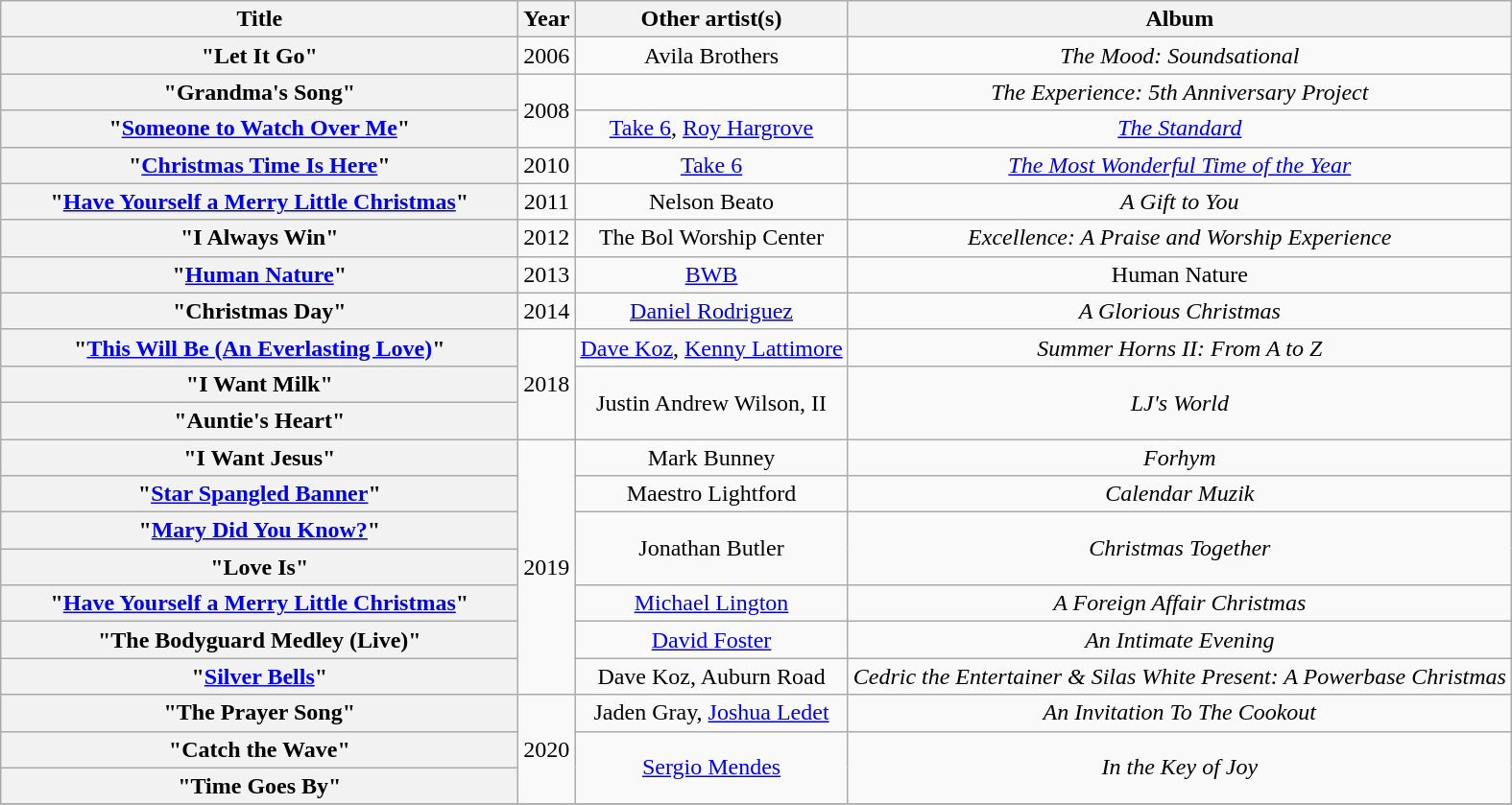<table class="wikitable plainrowheaders" style="text-align:center;">
<tr>
<th scope="col" style="width:22em;">Title</th>
<th scope="col">Year</th>
<th scope="col">Other artist(s)</th>
<th scope="col">Album</th>
</tr>
<tr>
<th scope="row">"Let It Go"</th>
<td align="center">2006</td>
<td>Avila Brothers</td>
<td><em>The Mood: Soundsational</em></td>
</tr>
<tr>
<th scope="row">"Grandma's Song"</th>
<td rowspan=2 align="center">2008</td>
<td></td>
<td><em>The Experience: 5th Anniversary Project</em></td>
</tr>
<tr>
<th scope="row">"<a href='#'>Someone to Watch Over Me</a>"</th>
<td><a href='#'>Take 6</a>, <a href='#'>Roy Hargrove</a></td>
<td><em><a href='#'>The Standard</a></em></td>
</tr>
<tr>
<th scope="row">"<a href='#'>Christmas Time Is Here</a>"</th>
<td align="center">2010</td>
<td><a href='#'>Take 6</a></td>
<td><em><a href='#'>The Most Wonderful Time of the Year</a></em></td>
</tr>
<tr>
<th scope="row">"<a href='#'>Have Yourself a Merry Little Christmas</a>"</th>
<td align="center">2011</td>
<td>Nelson Beato</td>
<td><em>A Gift to You</em></td>
</tr>
<tr>
<th scope="row">"I Always Win"</th>
<td align="center">2012</td>
<td>The Bol Worship Center</td>
<td><em>Excellence: A Praise and Worship Experience</em></td>
</tr>
<tr>
<th scope="row">"<a href='#'>Human Nature</a>"</th>
<td align="center">2013</td>
<td><a href='#'>BWB</a></td>
<td>Human Nature</td>
</tr>
<tr>
<th scope="row">"Christmas Day"</th>
<td align="center">2014</td>
<td><a href='#'>Daniel Rodriguez</a></td>
<td><em>A Glorious Christmas</em></td>
</tr>
<tr>
<th scope="row">"<a href='#'>This Will Be (An Everlasting Love)</a>"</th>
<td rowspan=3 align="center">2018</td>
<td><a href='#'>Dave Koz</a>, <a href='#'>Kenny Lattimore</a></td>
<td><em>Summer Horns II: From A to Z</em></td>
</tr>
<tr>
<th scope="row">"I Want Milk"</th>
<td rowspan=2>Justin Andrew Wilson, II</td>
<td rowspan=2><em>LJ's World</em></td>
</tr>
<tr>
<th scope="row">"Auntie's Heart"</th>
</tr>
<tr>
<th scope="row">"I Want Jesus"</th>
<td rowspan=7 align="center">2019</td>
<td>Mark Bunney</td>
<td><em>Forhym</em></td>
</tr>
<tr>
<th scope="row">"<a href='#'>Star Spangled Banner</a>"</th>
<td>Maestro Lightford</td>
<td><em>Calendar Muzik</em></td>
</tr>
<tr>
<th scope="row">"<a href='#'>Mary Did You Know?</a>"</th>
<td rowspan=2>Jonathan Butler</td>
<td rowspan=2><em>Christmas Together</em></td>
</tr>
<tr>
<th scope="row">"Love Is"</th>
</tr>
<tr>
<th scope="row">"<a href='#'>Have Yourself a Merry Little Christmas</a>"</th>
<td><a href='#'>Michael Lington</a></td>
<td><em>A Foreign Affair Christmas</em></td>
</tr>
<tr>
<th scope="row">"The Bodyguard Medley (Live)"</th>
<td><a href='#'>David Foster</a></td>
<td><em>An Intimate Evening</em></td>
</tr>
<tr>
<th scope="row">"<a href='#'>Silver Bells</a>"</th>
<td>Dave Koz, Auburn Road</td>
<td><em>Cedric the Entertainer & Silas White Present: A Powerbase Christmas</em></td>
</tr>
<tr>
<th scope="row">"The Prayer Song"</th>
<td align="center" rowspan=3>2020</td>
<td>Jaden Gray, <a href='#'>Joshua Ledet</a></td>
<td><em>An Invitation To The Cookout</em></td>
</tr>
<tr>
<th scope="row">"Catch the Wave"</th>
<td rowspan=2><a href='#'>Sergio Mendes</a></td>
<td rowspan=2><em>In the Key of Joy</em></td>
</tr>
<tr>
<th scope="row">"Time Goes By"</th>
</tr>
<tr>
</tr>
</table>
